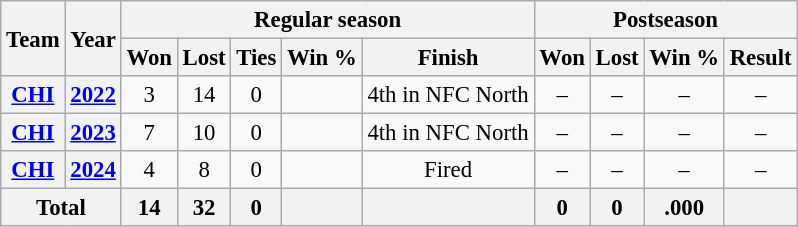<table class="wikitable" style="font-size: 95%; text-align:center;">
<tr>
<th rowspan="2">Team</th>
<th rowspan="2">Year</th>
<th colspan="5">Regular season</th>
<th colspan="4">Postseason</th>
</tr>
<tr>
<th>Won</th>
<th>Lost</th>
<th>Ties</th>
<th>Win %</th>
<th>Finish</th>
<th>Won</th>
<th>Lost</th>
<th>Win %</th>
<th>Result</th>
</tr>
<tr>
<th><a href='#'>CHI</a></th>
<th><a href='#'>2022</a></th>
<td>3</td>
<td>14</td>
<td>0</td>
<td></td>
<td>4th in NFC North</td>
<td>–</td>
<td>–</td>
<td>–</td>
<td>–</td>
</tr>
<tr>
<th><a href='#'>CHI</a></th>
<th><a href='#'>2023</a></th>
<td>7</td>
<td>10</td>
<td>0</td>
<td></td>
<td>4th in NFC North</td>
<td>–</td>
<td>–</td>
<td>–</td>
<td>–</td>
</tr>
<tr>
<th><a href='#'>CHI</a></th>
<th><a href='#'>2024</a></th>
<td>4</td>
<td>8</td>
<td>0</td>
<td></td>
<td>Fired</td>
<td>–</td>
<td>–</td>
<td>–</td>
<td>–</td>
</tr>
<tr>
<th colspan="2">Total</th>
<th>14</th>
<th>32</th>
<th>0</th>
<th></th>
<th></th>
<th>0</th>
<th>0</th>
<th>.000</th>
<th></th>
</tr>
</table>
